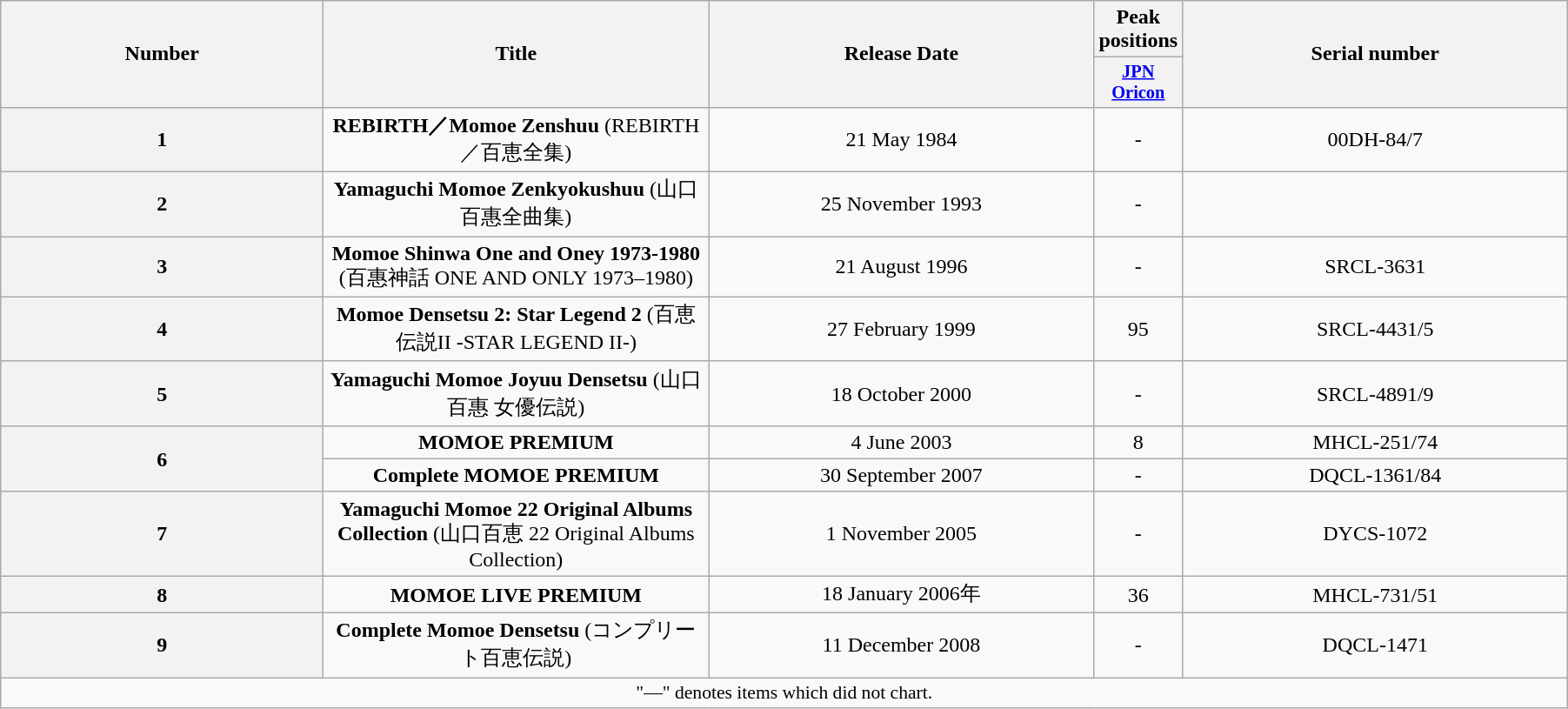<table class="wikitable plainrowheaders" style="text-align:center;">
<tr>
<th style="width:15em;" rowspan="2">Number</th>
<th style="width:18em;" rowspan="2">Title</th>
<th style="width:18em;" rowspan="2">Release Date</th>
<th colspan="1">Peak positions</th>
<th style="width:18em;" rowspan="2">Serial number</th>
</tr>
<tr>
<th style="width:3em;font-size:85%"><a href='#'>JPN<br>Oricon</a><br></th>
</tr>
<tr>
<th>1</th>
<td><strong>REBIRTH／Momoe Zenshuu</strong> (REBIRTH／百恵全集)</td>
<td>21 May 1984</td>
<td>-</td>
<td>00DH-84/7</td>
</tr>
<tr>
<th>2</th>
<td><strong>Yamaguchi Momoe Zenkyokushuu</strong> (山口百惠全曲集)</td>
<td>25 November 1993</td>
<td>-</td>
<td></td>
</tr>
<tr>
<th>3</th>
<td><strong>Momoe Shinwa One and Oney 1973-1980</strong> (百惠神話 ONE AND ONLY 1973–1980)</td>
<td>21 August 1996</td>
<td>-</td>
<td>SRCL-3631</td>
</tr>
<tr>
<th>4</th>
<td><strong>Momoe Densetsu 2: Star Legend 2</strong> (百恵伝説II -STAR LEGEND II-)</td>
<td>27 February 1999</td>
<td>95</td>
<td>SRCL-4431/5</td>
</tr>
<tr>
<th>5</th>
<td><strong>Yamaguchi Momoe Joyuu Densetsu</strong> (山口百惠 女優伝説)</td>
<td>18 October 2000</td>
<td>-</td>
<td>SRCL-4891/9</td>
</tr>
<tr>
<th rowspan="2">6</th>
<td><strong>MOMOE PREMIUM</strong></td>
<td>4 June 2003</td>
<td>8</td>
<td>MHCL-251/74</td>
</tr>
<tr>
<td><strong>Complete MOMOE PREMIUM</strong></td>
<td>30 September 2007</td>
<td>-</td>
<td>DQCL-1361/84</td>
</tr>
<tr>
<th>7</th>
<td><strong>Yamaguchi Momoe 22 Original Albums Collection</strong> (山口百恵 22 Original Albums Collection)</td>
<td>1 November 2005</td>
<td>-</td>
<td>DYCS-1072</td>
</tr>
<tr>
<th>8</th>
<td><strong>MOMOE LIVE PREMIUM</strong></td>
<td>18 January 2006年</td>
<td>36</td>
<td>MHCL-731/51</td>
</tr>
<tr>
<th>9</th>
<td><strong>Complete Momoe Densetsu</strong> (コンプリート百恵伝説)</td>
<td>11 December 2008</td>
<td>-</td>
<td>DQCL-1471</td>
</tr>
<tr>
<td colspan="11" align="center" style="font-size:90%;">"—" denotes items which did not chart.</td>
</tr>
</table>
